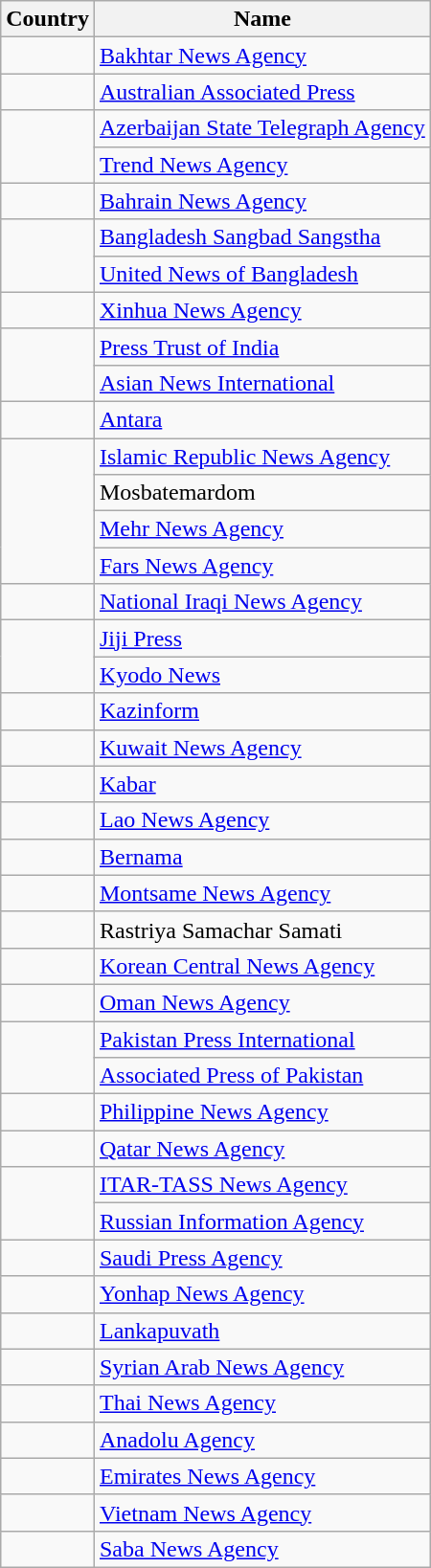<table class="wikitable sortable">
<tr>
<th>Country</th>
<th>Name</th>
</tr>
<tr>
<td></td>
<td><a href='#'>Bakhtar News Agency</a></td>
</tr>
<tr>
<td></td>
<td><a href='#'>Australian Associated Press</a></td>
</tr>
<tr>
<td rowspan="2"></td>
<td><a href='#'>Azerbaijan State Telegraph Agency</a></td>
</tr>
<tr>
<td><a href='#'>Trend News Agency</a></td>
</tr>
<tr>
<td></td>
<td><a href='#'>Bahrain News Agency</a></td>
</tr>
<tr>
<td rowspan="2"></td>
<td><a href='#'>Bangladesh Sangbad Sangstha</a></td>
</tr>
<tr>
<td><a href='#'>United News of Bangladesh</a></td>
</tr>
<tr>
<td></td>
<td><a href='#'>Xinhua News Agency</a></td>
</tr>
<tr>
<td rowspan="2"></td>
<td><a href='#'>Press Trust of India</a></td>
</tr>
<tr>
<td><a href='#'>Asian News International</a></td>
</tr>
<tr>
<td></td>
<td><a href='#'>Antara</a></td>
</tr>
<tr>
<td rowspan="4"></td>
<td><a href='#'>Islamic Republic News Agency</a></td>
</tr>
<tr>
<td>Mosbatemardom</td>
</tr>
<tr>
<td><a href='#'>Mehr News Agency</a></td>
</tr>
<tr>
<td><a href='#'>Fars News Agency</a></td>
</tr>
<tr>
<td></td>
<td><a href='#'>National Iraqi News Agency</a></td>
</tr>
<tr>
<td rowspan="2"></td>
<td><a href='#'>Jiji Press</a></td>
</tr>
<tr>
<td><a href='#'>Kyodo News</a></td>
</tr>
<tr>
<td></td>
<td><a href='#'>Kazinform</a></td>
</tr>
<tr>
<td></td>
<td><a href='#'>Kuwait News Agency</a></td>
</tr>
<tr>
<td></td>
<td><a href='#'>Kabar</a></td>
</tr>
<tr>
<td></td>
<td><a href='#'>Lao News Agency</a></td>
</tr>
<tr>
<td></td>
<td><a href='#'>Bernama</a></td>
</tr>
<tr>
<td></td>
<td><a href='#'>Montsame News Agency</a></td>
</tr>
<tr>
<td></td>
<td>Rastriya Samachar Samati</td>
</tr>
<tr>
<td></td>
<td><a href='#'>Korean Central News Agency</a></td>
</tr>
<tr>
<td></td>
<td><a href='#'>Oman News Agency</a></td>
</tr>
<tr>
<td rowspan="2"></td>
<td><a href='#'>Pakistan Press International</a></td>
</tr>
<tr>
<td><a href='#'>Associated Press of Pakistan</a></td>
</tr>
<tr>
<td></td>
<td><a href='#'>Philippine News Agency</a></td>
</tr>
<tr>
<td></td>
<td><a href='#'>Qatar News Agency</a></td>
</tr>
<tr>
<td rowspan="2"></td>
<td><a href='#'>ITAR-TASS News Agency</a></td>
</tr>
<tr>
<td><a href='#'>Russian Information Agency</a></td>
</tr>
<tr>
<td></td>
<td><a href='#'>Saudi Press Agency</a></td>
</tr>
<tr>
<td></td>
<td><a href='#'>Yonhap News Agency</a></td>
</tr>
<tr>
<td></td>
<td><a href='#'>Lankapuvath</a></td>
</tr>
<tr>
<td></td>
<td><a href='#'>Syrian Arab News Agency</a></td>
</tr>
<tr>
<td></td>
<td><a href='#'>Thai News Agency</a></td>
</tr>
<tr>
<td></td>
<td><a href='#'>Anadolu Agency</a></td>
</tr>
<tr>
<td></td>
<td><a href='#'>Emirates News Agency</a></td>
</tr>
<tr>
<td></td>
<td><a href='#'>Vietnam News Agency</a></td>
</tr>
<tr>
<td></td>
<td><a href='#'>Saba News Agency</a></td>
</tr>
</table>
